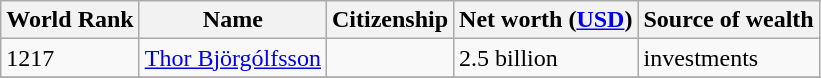<table class="wikitable">
<tr>
<th>World Rank</th>
<th>Name</th>
<th>Citizenship</th>
<th>Net worth (<a href='#'>USD</a>)</th>
<th>Source of wealth</th>
</tr>
<tr>
<td>1217</td>
<td><a href='#'>Thor Björgólfsson</a></td>
<td></td>
<td>2.5 billion</td>
<td>investments</td>
</tr>
<tr>
</tr>
</table>
